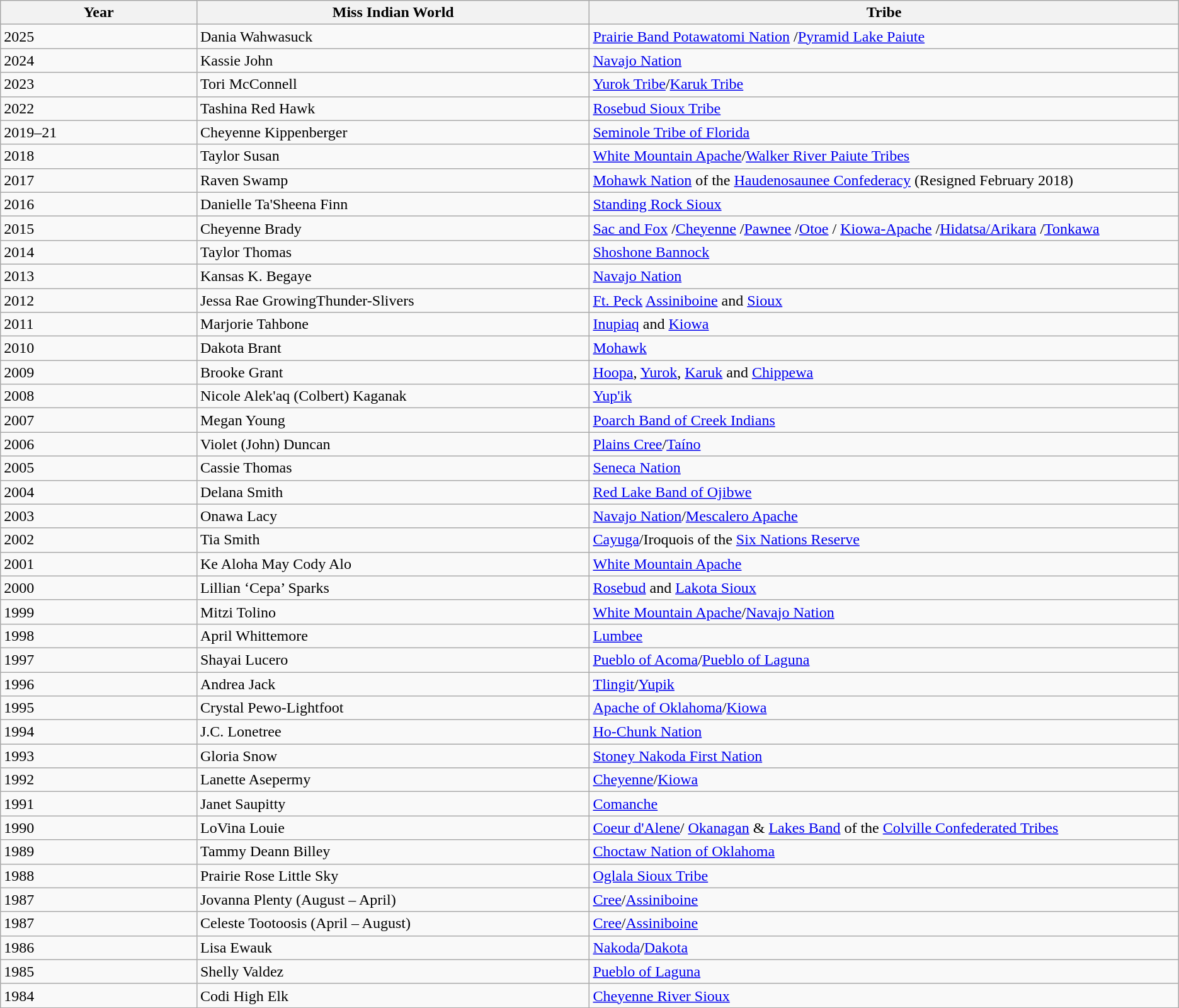<table class="wikitable sortable">
<tr>
<th width=5%>Year</th>
<th width=10%>Miss Indian World</th>
<th width=15%>Tribe</th>
</tr>
<tr>
<td>2025</td>
<td>Dania Wahwasuck</td>
<td><a href='#'>Prairie Band Potawatomi Nation</a> /<a href='#'>Pyramid Lake Paiute</a></td>
</tr>
<tr>
<td>2024</td>
<td>Kassie John</td>
<td><a href='#'>Navajo Nation</a></td>
</tr>
<tr>
<td>2023</td>
<td>Tori McConnell</td>
<td><a href='#'>Yurok Tribe</a>/<a href='#'>Karuk Tribe</a></td>
</tr>
<tr>
<td>2022</td>
<td>Tashina Red Hawk</td>
<td><a href='#'>Rosebud Sioux Tribe</a></td>
</tr>
<tr>
<td>2019–21</td>
<td>Cheyenne Kippenberger</td>
<td><a href='#'>Seminole Tribe of Florida</a></td>
</tr>
<tr>
<td>2018</td>
<td>Taylor Susan</td>
<td><a href='#'>White Mountain Apache</a>/<a href='#'>Walker River Paiute Tribes</a></td>
</tr>
<tr>
<td>2017</td>
<td>Raven Swamp</td>
<td><a href='#'>Mohawk Nation</a> of the <a href='#'>Haudenosaunee Confederacy</a> (Resigned February 2018)</td>
</tr>
<tr>
<td>2016</td>
<td>Danielle Ta'Sheena Finn</td>
<td><a href='#'>Standing Rock Sioux</a></td>
</tr>
<tr>
<td>2015</td>
<td>Cheyenne Brady</td>
<td><a href='#'>Sac and Fox</a> /<a href='#'>Cheyenne</a> /<a href='#'>Pawnee</a> /<a href='#'>Otoe</a> / <a href='#'>Kiowa-Apache</a> /<a href='#'>Hidatsa/Arikara</a> /<a href='#'>Tonkawa</a></td>
</tr>
<tr>
<td>2014</td>
<td>Taylor Thomas</td>
<td><a href='#'>Shoshone Bannock</a></td>
</tr>
<tr>
<td>2013</td>
<td>Kansas K. Begaye</td>
<td><a href='#'>Navajo Nation</a></td>
</tr>
<tr>
<td>2012</td>
<td>Jessa Rae GrowingThunder-Slivers</td>
<td><a href='#'>Ft. Peck</a> <a href='#'>Assiniboine</a> and <a href='#'>Sioux</a></td>
</tr>
<tr>
<td>2011</td>
<td>Marjorie Tahbone</td>
<td><a href='#'>Inupiaq</a> and <a href='#'>Kiowa</a></td>
</tr>
<tr>
<td>2010</td>
<td>Dakota Brant</td>
<td><a href='#'>Mohawk</a></td>
</tr>
<tr>
<td>2009</td>
<td>Brooke Grant</td>
<td><a href='#'>Hoopa</a>, <a href='#'>Yurok</a>, <a href='#'>Karuk</a> and <a href='#'>Chippewa</a></td>
</tr>
<tr>
<td>2008</td>
<td>Nicole Alek'aq (Colbert) Kaganak</td>
<td><a href='#'>Yup'ik</a></td>
</tr>
<tr>
<td>2007</td>
<td>Megan Young</td>
<td><a href='#'>Poarch Band of Creek Indians</a></td>
</tr>
<tr>
<td>2006</td>
<td>Violet (John) Duncan</td>
<td><a href='#'>Plains Cree</a>/<a href='#'>Taíno</a></td>
</tr>
<tr>
<td>2005</td>
<td>Cassie Thomas</td>
<td><a href='#'>Seneca Nation</a></td>
</tr>
<tr>
<td>2004</td>
<td>Delana Smith</td>
<td><a href='#'>Red Lake Band of Ojibwe</a></td>
</tr>
<tr>
<td>2003</td>
<td>Onawa Lacy</td>
<td><a href='#'>Navajo Nation</a>/<a href='#'>Mescalero Apache</a></td>
</tr>
<tr>
<td>2002</td>
<td>Tia Smith</td>
<td><a href='#'>Cayuga</a>/Iroquois of the <a href='#'>Six Nations Reserve</a></td>
</tr>
<tr>
<td>2001</td>
<td>Ke Aloha May Cody Alo</td>
<td><a href='#'>White Mountain Apache</a></td>
</tr>
<tr>
<td>2000</td>
<td>Lillian ‘Cepa’ Sparks</td>
<td><a href='#'>Rosebud</a> and <a href='#'>Lakota Sioux</a></td>
</tr>
<tr>
<td>1999</td>
<td>Mitzi Tolino</td>
<td><a href='#'>White Mountain Apache</a>/<a href='#'>Navajo Nation</a></td>
</tr>
<tr>
<td>1998</td>
<td>April Whittemore</td>
<td><a href='#'>Lumbee</a></td>
</tr>
<tr>
<td>1997</td>
<td>Shayai Lucero</td>
<td><a href='#'>Pueblo of Acoma</a>/<a href='#'>Pueblo of Laguna</a></td>
</tr>
<tr>
<td>1996</td>
<td>Andrea Jack</td>
<td><a href='#'>Tlingit</a>/<a href='#'>Yupik</a></td>
</tr>
<tr>
<td>1995</td>
<td>Crystal Pewo-Lightfoot</td>
<td><a href='#'>Apache of Oklahoma</a>/<a href='#'>Kiowa</a></td>
</tr>
<tr>
<td>1994</td>
<td>J.C. Lonetree</td>
<td><a href='#'>Ho-Chunk Nation</a></td>
</tr>
<tr>
<td>1993</td>
<td>Gloria Snow</td>
<td><a href='#'>Stoney Nakoda First Nation</a></td>
</tr>
<tr>
<td>1992</td>
<td>Lanette Asepermy</td>
<td><a href='#'>Cheyenne</a>/<a href='#'>Kiowa</a></td>
</tr>
<tr>
<td>1991</td>
<td>Janet Saupitty</td>
<td><a href='#'>Comanche</a></td>
</tr>
<tr>
<td>1990</td>
<td>LoVina Louie</td>
<td><a href='#'>Coeur d'Alene</a>/ <a href='#'>Okanagan</a> & <a href='#'>Lakes Band</a> of the <a href='#'>Colville Confederated Tribes</a></td>
</tr>
<tr>
<td>1989</td>
<td>Tammy Deann Billey</td>
<td><a href='#'>Choctaw Nation of Oklahoma</a></td>
</tr>
<tr>
<td>1988</td>
<td>Prairie Rose Little Sky</td>
<td><a href='#'>Oglala Sioux Tribe</a></td>
</tr>
<tr>
<td>1987</td>
<td>Jovanna Plenty (August – April)</td>
<td><a href='#'>Cree</a>/<a href='#'>Assiniboine</a></td>
</tr>
<tr>
<td>1987</td>
<td>Celeste Tootoosis (April – August)</td>
<td><a href='#'>Cree</a>/<a href='#'>Assiniboine</a></td>
</tr>
<tr>
<td>1986</td>
<td>Lisa Ewauk</td>
<td><a href='#'>Nakoda</a>/<a href='#'>Dakota</a></td>
</tr>
<tr>
<td>1985</td>
<td>Shelly Valdez</td>
<td><a href='#'>Pueblo of Laguna</a></td>
</tr>
<tr>
<td>1984</td>
<td>Codi High Elk</td>
<td><a href='#'>Cheyenne River Sioux</a></td>
</tr>
</table>
